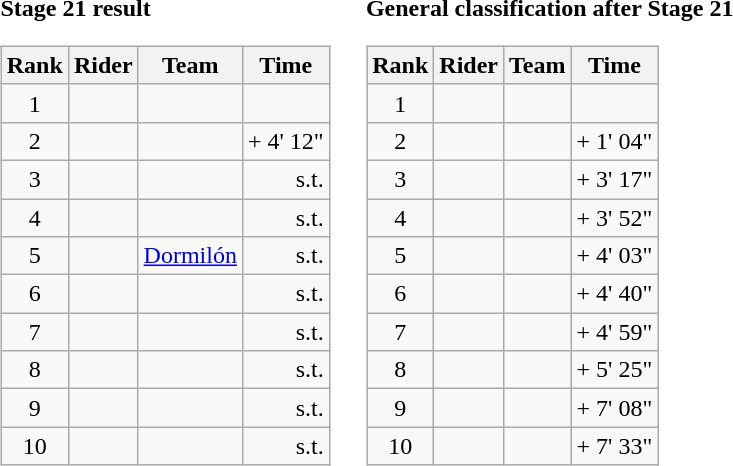<table>
<tr>
<td><strong>Stage 21 result</strong><br><table class="wikitable">
<tr>
<th scope="col">Rank</th>
<th scope="col">Rider</th>
<th scope="col">Team</th>
<th scope="col">Time</th>
</tr>
<tr>
<td style="text-align:center;">1</td>
<td></td>
<td></td>
<td style="text-align:right;"></td>
</tr>
<tr>
<td style="text-align:center;">2</td>
<td></td>
<td></td>
<td style="text-align:right;">+ 4' 12"</td>
</tr>
<tr>
<td style="text-align:center;">3</td>
<td></td>
<td></td>
<td style="text-align:right;">s.t.</td>
</tr>
<tr>
<td style="text-align:center;">4</td>
<td></td>
<td></td>
<td style="text-align:right;">s.t.</td>
</tr>
<tr>
<td style="text-align:center;">5</td>
<td></td>
<td><a href='#'>Dormilón</a></td>
<td style="text-align:right;">s.t.</td>
</tr>
<tr>
<td style="text-align:center;">6</td>
<td></td>
<td></td>
<td style="text-align:right;">s.t.</td>
</tr>
<tr>
<td style="text-align:center;">7</td>
<td></td>
<td></td>
<td style="text-align:right;">s.t.</td>
</tr>
<tr>
<td style="text-align:center;">8</td>
<td></td>
<td></td>
<td style="text-align:right;">s.t.</td>
</tr>
<tr>
<td style="text-align:center;">9</td>
<td></td>
<td></td>
<td style="text-align:right;">s.t.</td>
</tr>
<tr>
<td style="text-align:center;">10</td>
<td></td>
<td></td>
<td style="text-align:right;">s.t.</td>
</tr>
</table>
</td>
<td></td>
<td><strong>General classification after Stage 21</strong><br><table class="wikitable">
<tr>
<th scope="col">Rank</th>
<th scope="col">Rider</th>
<th scope="col">Team</th>
<th scope="col">Time</th>
</tr>
<tr>
<td style="text-align:center;">1</td>
<td></td>
<td></td>
<td style="text-align:right;"></td>
</tr>
<tr>
<td style="text-align:center;">2</td>
<td></td>
<td></td>
<td style="text-align:right;">+ 1' 04"</td>
</tr>
<tr>
<td style="text-align:center;">3</td>
<td></td>
<td></td>
<td style="text-align:right;">+ 3' 17"</td>
</tr>
<tr>
<td style="text-align:center;">4</td>
<td></td>
<td></td>
<td style="text-align:right;">+ 3' 52"</td>
</tr>
<tr>
<td style="text-align:center;">5</td>
<td></td>
<td></td>
<td style="text-align:right;">+ 4' 03"</td>
</tr>
<tr>
<td style="text-align:center;">6</td>
<td></td>
<td></td>
<td style="text-align:right;">+ 4' 40"</td>
</tr>
<tr>
<td style="text-align:center;">7</td>
<td></td>
<td></td>
<td style="text-align:right;">+ 4' 59"</td>
</tr>
<tr>
<td style="text-align:center;">8</td>
<td></td>
<td></td>
<td style="text-align:right;">+ 5' 25"</td>
</tr>
<tr>
<td style="text-align:center;">9</td>
<td></td>
<td></td>
<td style="text-align:right;">+ 7' 08"</td>
</tr>
<tr>
<td style="text-align:center;">10</td>
<td></td>
<td></td>
<td style="text-align:right;">+ 7' 33"</td>
</tr>
</table>
</td>
</tr>
</table>
